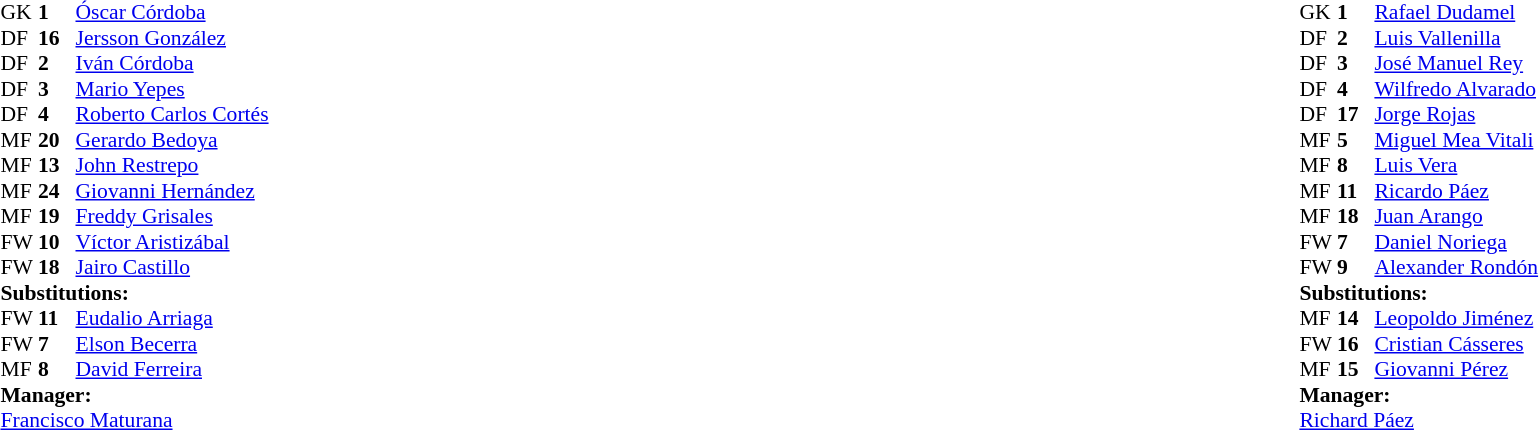<table width="100%">
<tr>
<td valign="top" width="50%"><br><table style="font-size: 90%" cellspacing="0" cellpadding="0">
<tr>
<th width=25></th>
<th width=25></th>
</tr>
<tr>
<td>GK</td>
<td><strong>1</strong></td>
<td><a href='#'>Óscar Córdoba</a></td>
</tr>
<tr>
<td>DF</td>
<td><strong>16</strong></td>
<td><a href='#'>Jersson González</a></td>
</tr>
<tr>
<td>DF</td>
<td><strong>2</strong></td>
<td><a href='#'>Iván Córdoba</a></td>
<td></td>
</tr>
<tr>
<td>DF</td>
<td><strong>3</strong></td>
<td><a href='#'>Mario Yepes</a></td>
</tr>
<tr>
<td>DF</td>
<td><strong>4</strong></td>
<td><a href='#'>Roberto Carlos Cortés</a></td>
</tr>
<tr>
<td>MF</td>
<td><strong>20</strong></td>
<td><a href='#'>Gerardo Bedoya</a></td>
</tr>
<tr>
<td>MF</td>
<td><strong>13</strong></td>
<td><a href='#'>John Restrepo</a></td>
<td></td>
<td></td>
</tr>
<tr>
<td>MF</td>
<td><strong>24</strong></td>
<td><a href='#'>Giovanni Hernández</a></td>
</tr>
<tr>
<td>MF</td>
<td><strong>19</strong></td>
<td><a href='#'>Freddy Grisales</a></td>
</tr>
<tr>
<td>FW</td>
<td><strong>10</strong></td>
<td><a href='#'>Víctor Aristizábal</a></td>
<td></td>
<td></td>
</tr>
<tr>
<td>FW</td>
<td><strong>18</strong></td>
<td><a href='#'>Jairo Castillo</a></td>
<td></td>
<td></td>
</tr>
<tr>
<td colspan=3><strong>Substitutions:</strong></td>
</tr>
<tr>
<td>FW</td>
<td><strong>11</strong></td>
<td><a href='#'>Eudalio Arriaga</a></td>
<td></td>
<td></td>
</tr>
<tr>
<td>FW</td>
<td><strong>7</strong></td>
<td><a href='#'>Elson Becerra</a></td>
<td></td>
<td></td>
</tr>
<tr>
<td>MF</td>
<td><strong>8</strong></td>
<td><a href='#'>David Ferreira</a></td>
<td></td>
<td></td>
</tr>
<tr>
<td colspan=3><strong>Manager:</strong></td>
</tr>
<tr>
<td colspan="4"><a href='#'>Francisco Maturana</a></td>
</tr>
</table>
</td>
<td valign="top"></td>
<td valign="top" width="50%"><br><table style="font-size: 90%" cellspacing="0" cellpadding="0" align="center">
<tr>
<th width=25></th>
<th width=25></th>
</tr>
<tr>
<td>GK</td>
<td><strong>1</strong></td>
<td><a href='#'>Rafael Dudamel</a></td>
</tr>
<tr>
<td>DF</td>
<td><strong>2</strong></td>
<td><a href='#'>Luis Vallenilla</a></td>
<td></td>
</tr>
<tr>
<td>DF</td>
<td><strong>3</strong></td>
<td><a href='#'>José Manuel Rey</a></td>
</tr>
<tr>
<td>DF</td>
<td><strong>4</strong></td>
<td><a href='#'>Wilfredo Alvarado</a></td>
</tr>
<tr>
<td>DF</td>
<td><strong>17</strong></td>
<td><a href='#'>Jorge Rojas</a></td>
</tr>
<tr>
<td>MF</td>
<td><strong>5</strong></td>
<td><a href='#'>Miguel Mea Vitali</a></td>
</tr>
<tr>
<td>MF</td>
<td><strong>8</strong></td>
<td><a href='#'>Luis Vera</a></td>
</tr>
<tr>
<td>MF</td>
<td><strong>11</strong></td>
<td><a href='#'>Ricardo Páez</a></td>
<td></td>
<td></td>
</tr>
<tr>
<td>MF</td>
<td><strong>18</strong></td>
<td><a href='#'>Juan Arango</a></td>
</tr>
<tr>
<td>FW</td>
<td><strong>7</strong></td>
<td><a href='#'>Daniel Noriega</a></td>
<td></td>
<td></td>
</tr>
<tr>
<td>FW</td>
<td><strong>9</strong></td>
<td><a href='#'>Alexander Rondón</a></td>
<td></td>
<td></td>
</tr>
<tr>
<td colspan=3><strong>Substitutions:</strong></td>
</tr>
<tr>
<td>MF</td>
<td><strong>14</strong></td>
<td><a href='#'>Leopoldo Jiménez</a></td>
<td></td>
<td></td>
</tr>
<tr>
<td>FW</td>
<td><strong>16</strong></td>
<td><a href='#'>Cristian Cásseres</a></td>
<td></td>
<td></td>
</tr>
<tr>
<td>MF</td>
<td><strong>15</strong></td>
<td><a href='#'>Giovanni Pérez</a></td>
<td></td>
<td></td>
</tr>
<tr>
<td colspan=3><strong>Manager:</strong></td>
</tr>
<tr>
<td colspan=3><a href='#'>Richard Páez</a></td>
</tr>
</table>
</td>
</tr>
</table>
